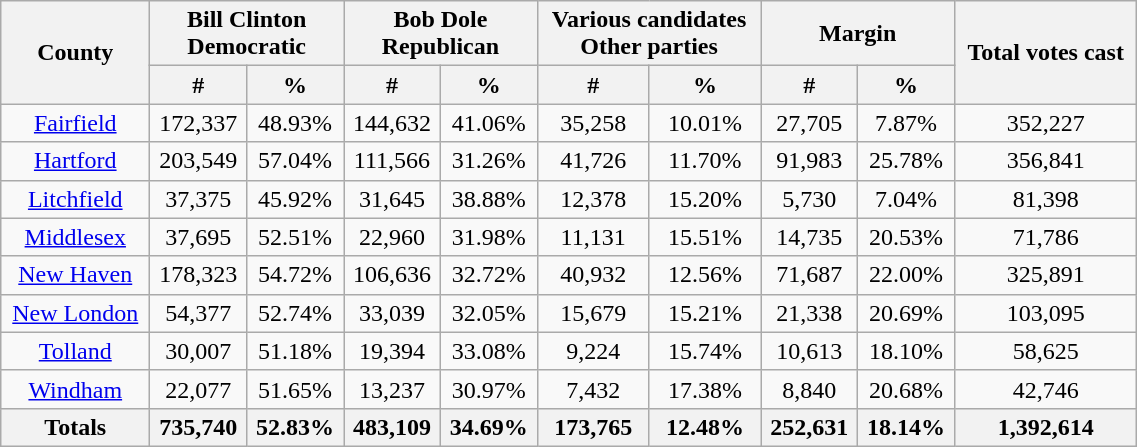<table width="60%"  class="wikitable sortable" style="text-align:center">
<tr>
<th style="text-align:center;" rowspan="2">County</th>
<th style="text-align:center;" colspan="2">Bill Clinton<br>Democratic</th>
<th style="text-align:center;" colspan="2">Bob Dole<br>Republican</th>
<th style="text-align:center;" colspan="2">Various candidates<br>Other parties</th>
<th style="text-align:center;" colspan="2">Margin</th>
<th style="text-align:center;" rowspan="2">Total votes cast</th>
</tr>
<tr>
<th style="text-align:center;" data-sort-type="number">#</th>
<th style="text-align:center;" data-sort-type="number">%</th>
<th style="text-align:center;" data-sort-type="number">#</th>
<th style="text-align:center;" data-sort-type="number">%</th>
<th style="text-align:center;" data-sort-type="number">#</th>
<th style="text-align:center;" data-sort-type="number">%</th>
<th style="text-align:center;" data-sort-type="number">#</th>
<th style="text-align:center;" data-sort-type="number">%</th>
</tr>
<tr style="text-align:center;">
<td><a href='#'>Fairfield</a></td>
<td>172,337</td>
<td>48.93%</td>
<td>144,632</td>
<td>41.06%</td>
<td>35,258</td>
<td>10.01%</td>
<td>27,705</td>
<td>7.87%</td>
<td>352,227</td>
</tr>
<tr style="text-align:center;">
<td><a href='#'>Hartford</a></td>
<td>203,549</td>
<td>57.04%</td>
<td>111,566</td>
<td>31.26%</td>
<td>41,726</td>
<td>11.70%</td>
<td>91,983</td>
<td>25.78%</td>
<td>356,841</td>
</tr>
<tr style="text-align:center;">
<td><a href='#'>Litchfield</a></td>
<td>37,375</td>
<td>45.92%</td>
<td>31,645</td>
<td>38.88%</td>
<td>12,378</td>
<td>15.20%</td>
<td>5,730</td>
<td>7.04%</td>
<td>81,398</td>
</tr>
<tr style="text-align:center;">
<td><a href='#'>Middlesex</a></td>
<td>37,695</td>
<td>52.51%</td>
<td>22,960</td>
<td>31.98%</td>
<td>11,131</td>
<td>15.51%</td>
<td>14,735</td>
<td>20.53%</td>
<td>71,786</td>
</tr>
<tr style="text-align:center;">
<td><a href='#'>New Haven</a></td>
<td>178,323</td>
<td>54.72%</td>
<td>106,636</td>
<td>32.72%</td>
<td>40,932</td>
<td>12.56%</td>
<td>71,687</td>
<td>22.00%</td>
<td>325,891</td>
</tr>
<tr style="text-align:center;">
<td><a href='#'>New London</a></td>
<td>54,377</td>
<td>52.74%</td>
<td>33,039</td>
<td>32.05%</td>
<td>15,679</td>
<td>15.21%</td>
<td>21,338</td>
<td>20.69%</td>
<td>103,095</td>
</tr>
<tr style="text-align:center;">
<td><a href='#'>Tolland</a></td>
<td>30,007</td>
<td>51.18%</td>
<td>19,394</td>
<td>33.08%</td>
<td>9,224</td>
<td>15.74%</td>
<td>10,613</td>
<td>18.10%</td>
<td>58,625</td>
</tr>
<tr style="text-align:center;">
<td><a href='#'>Windham</a></td>
<td>22,077</td>
<td>51.65%</td>
<td>13,237</td>
<td>30.97%</td>
<td>7,432</td>
<td>17.38%</td>
<td>8,840</td>
<td>20.68%</td>
<td>42,746</td>
</tr>
<tr>
<th>Totals</th>
<th>735,740</th>
<th>52.83%</th>
<th>483,109</th>
<th>34.69%</th>
<th>173,765</th>
<th>12.48%</th>
<th>252,631</th>
<th>18.14%</th>
<th>1,392,614</th>
</tr>
</table>
